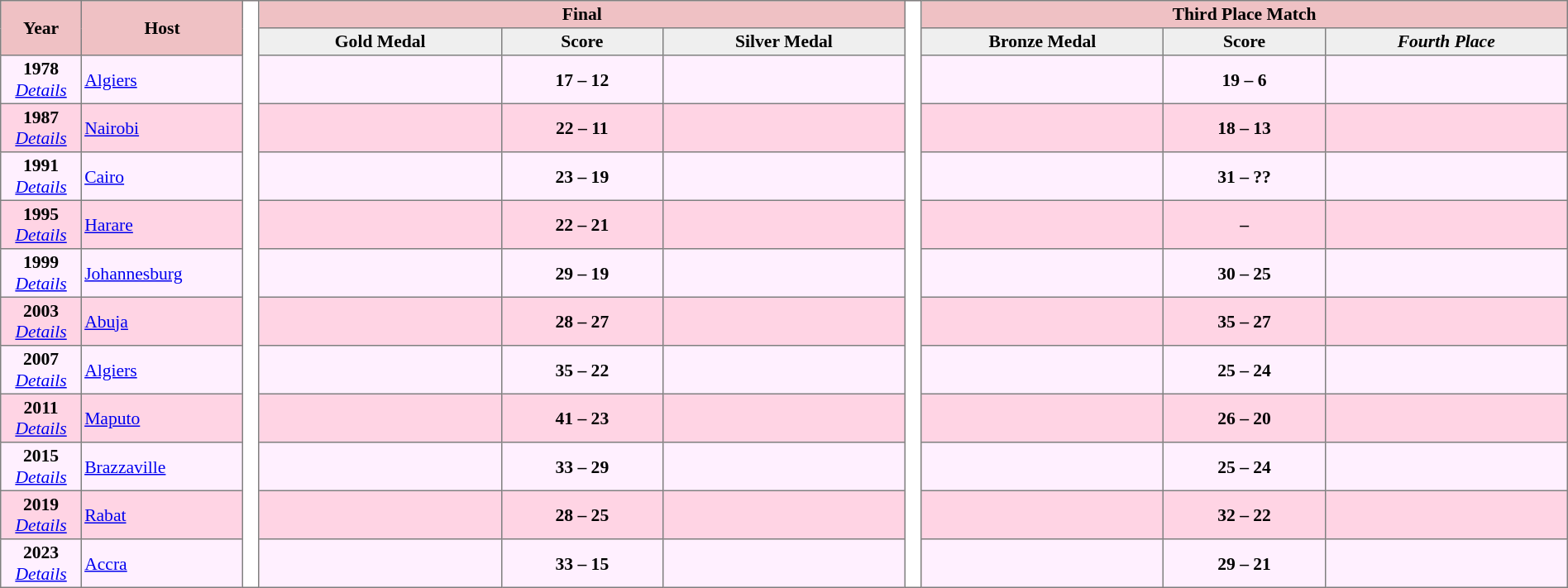<table border=1 style="border-collapse:collapse; font-size:90%; width:100%; text-align:center" cellpadding=2 cellspacing=0>
<tr bgcolor=#EFC1C4>
<th rowspan=2 width=5%>Year</th>
<th rowspan=2 width=10%>Host</th>
<th rowspan="36" width="1%" bgcolor="ffffff"></th>
<th colspan=3>Final</th>
<th rowspan="36" width="1%" bgcolor="ffffff"></th>
<th colspan=3>Third Place Match</th>
</tr>
<tr bgcolor=#EFEFEF>
<th width=15%>Gold Medal</th>
<th width=10%>Score</th>
<th width=15%>Silver Medal</th>
<th width=15%>Bronze Medal</th>
<th width=10%>Score</th>
<th width=15%><em>Fourth Place</em></th>
</tr>
<tr style="background: #fff0ff;">
<td><strong>1978</strong><br><em><a href='#'>Details</a></em></td>
<td align=left> <a href='#'>Algiers</a></td>
<td><strong></strong></td>
<td><strong>17 – 12</strong></td>
<td></td>
<td></td>
<td><strong>19 – 6</strong></td>
<td></td>
</tr>
<tr style="background: #FFD4E4;">
<td><strong>1987</strong><br><em><a href='#'>Details</a></em></td>
<td align=left> <a href='#'>Nairobi</a></td>
<td><strong></strong></td>
<td><strong>22 – 11</strong></td>
<td></td>
<td></td>
<td><strong>18 – 13</strong></td>
<td></td>
</tr>
<tr style="background: #fff0ff;">
<td><strong>1991</strong><br><em><a href='#'>Details</a></em></td>
<td align=left> <a href='#'>Cairo</a></td>
<td><strong></strong></td>
<td><strong>23 – 19</strong></td>
<td></td>
<td></td>
<td><strong>31 – ??</strong></td>
<td></td>
</tr>
<tr style="background: #FFD4E4;">
<td><strong>1995</strong><br><em><a href='#'>Details</a></em></td>
<td align=left> <a href='#'>Harare</a></td>
<td><strong></strong></td>
<td><strong>22 – 21</strong></td>
<td></td>
<td></td>
<td><strong> – </strong></td>
<td></td>
</tr>
<tr style="background: #fff0ff;">
<td><strong>1999</strong><br><em><a href='#'>Details</a></em></td>
<td align=left> <a href='#'>Johannesburg</a></td>
<td><strong></strong></td>
<td><strong>29 – 19</strong></td>
<td></td>
<td></td>
<td><strong>30 – 25</strong></td>
<td></td>
</tr>
<tr style="background: #FFD4E4;">
<td><strong>2003</strong><br><em><a href='#'>Details</a></em></td>
<td align=left> <a href='#'>Abuja</a></td>
<td><strong></strong></td>
<td><strong>28 – 27</strong></td>
<td></td>
<td></td>
<td><strong>35 – 27</strong></td>
<td></td>
</tr>
<tr style="background: #fff0ff;">
<td><strong>2007</strong><br><em><a href='#'>Details</a></em></td>
<td align=left> <a href='#'>Algiers</a></td>
<td><strong></strong></td>
<td><strong>35 – 22</strong></td>
<td></td>
<td></td>
<td><strong>25 – 24</strong></td>
<td></td>
</tr>
<tr style="background: #FFD4E4;">
<td><strong>2011</strong><br><em><a href='#'>Details</a></em></td>
<td align=left> <a href='#'>Maputo</a></td>
<td><strong></strong></td>
<td><strong>41 – 23</strong></td>
<td></td>
<td></td>
<td><strong>26 – 20</strong></td>
<td></td>
</tr>
<tr style="background: #fff0ff;">
<td><strong>2015</strong><br><em><a href='#'>Details</a></em></td>
<td align=left> <a href='#'>Brazzaville</a></td>
<td><strong></strong></td>
<td><strong> 33 – 29 </strong></td>
<td></td>
<td></td>
<td><strong> 25 – 24 </strong></td>
<td></td>
</tr>
<tr style="background: #FFD4E4;">
<td><strong>2019</strong><br><em><a href='#'>Details</a></em></td>
<td align=left> <a href='#'>Rabat</a></td>
<td><strong></strong></td>
<td><strong> 28 – 25 </strong></td>
<td></td>
<td></td>
<td><strong> 32 – 22 </strong></td>
<td></td>
</tr>
<tr style="background: #fff0ff;">
<td><strong>2023</strong><br><em><a href='#'>Details</a></em></td>
<td align=left> <a href='#'>Accra</a></td>
<td><strong></strong></td>
<td><strong>33 – 15</strong></td>
<td></td>
<td></td>
<td><strong>29 – 21</strong></td>
<td></td>
</tr>
</table>
